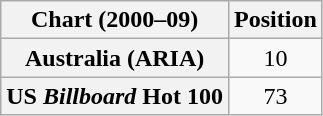<table class="wikitable sortable plainrowheaders" style="text-align:center">
<tr>
<th scope="col">Chart (2000–09)</th>
<th scope="col">Position</th>
</tr>
<tr>
<th scope="row">Australia (ARIA)</th>
<td>10</td>
</tr>
<tr>
<th scope="row">US <em>Billboard</em> Hot 100</th>
<td>73</td>
</tr>
</table>
